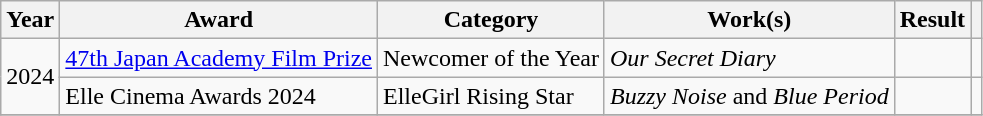<table class="wikitable sortable">
<tr>
<th>Year</th>
<th>Award</th>
<th>Category</th>
<th>Work(s)</th>
<th>Result</th>
<th class="unsortable"></th>
</tr>
<tr>
<td rowspan=2>2024</td>
<td><a href='#'>47th Japan Academy Film Prize</a></td>
<td>Newcomer of the Year</td>
<td><em>Our Secret Diary</em></td>
<td></td>
<td></td>
</tr>
<tr>
<td>Elle Cinema Awards 2024</td>
<td>ElleGirl Rising Star</td>
<td><em>Buzzy Noise</em> and <em>Blue Period</em></td>
<td></td>
<td></td>
</tr>
<tr>
</tr>
</table>
